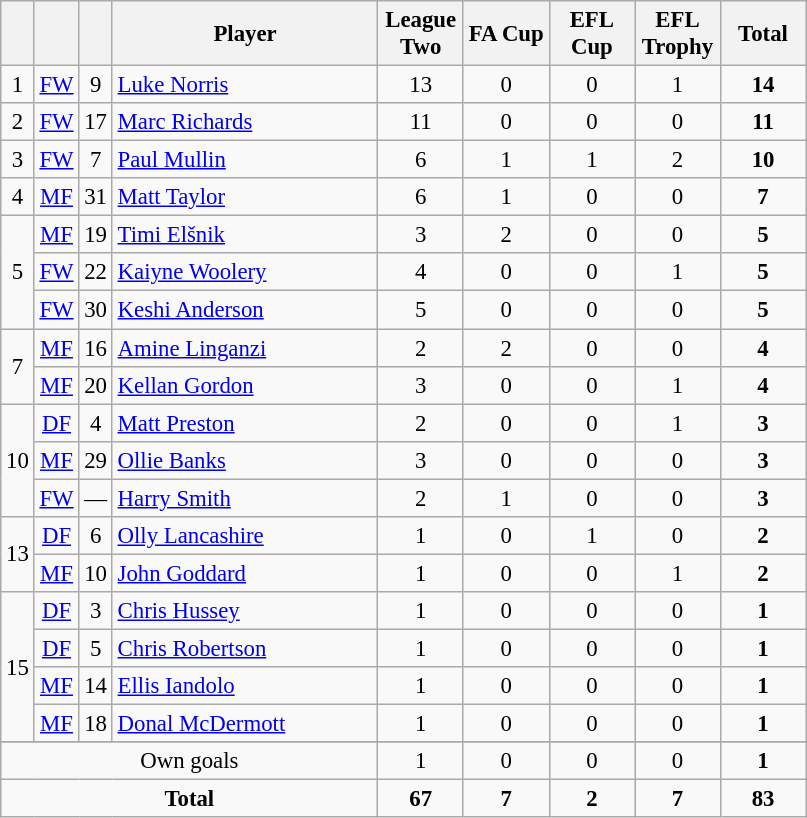<table class="wikitable sortable" style="font-size: 95%; text-align: center;">
<tr>
<th width=10></th>
<th width=10></th>
<th width=10></th>
<th width=170>Player</th>
<th width=50>League Two</th>
<th width=50>FA Cup</th>
<th width=50>EFL Cup</th>
<th width=50>EFL Trophy</th>
<th width=50>Total</th>
</tr>
<tr>
<td>1</td>
<td><a href='#'>FW</a></td>
<td>9</td>
<td align=left> <a href='#'>Luke Norris</a></td>
<td>13</td>
<td>0</td>
<td>0</td>
<td>1</td>
<td><strong>14</strong></td>
</tr>
<tr>
<td>2</td>
<td><a href='#'>FW</a></td>
<td>17</td>
<td align=left> <a href='#'>Marc Richards</a></td>
<td>11</td>
<td>0</td>
<td>0</td>
<td>0</td>
<td><strong>11</strong></td>
</tr>
<tr>
<td>3</td>
<td><a href='#'>FW</a></td>
<td>7</td>
<td align=left> <a href='#'>Paul Mullin</a></td>
<td>6</td>
<td>1</td>
<td>1</td>
<td>2</td>
<td><strong>10</strong></td>
</tr>
<tr>
<td>4</td>
<td><a href='#'>MF</a></td>
<td>31</td>
<td align=left> <a href='#'>Matt Taylor</a></td>
<td>6</td>
<td>1</td>
<td>0</td>
<td>0</td>
<td><strong>7</strong></td>
</tr>
<tr>
<td rowspan="3">5</td>
<td><a href='#'>MF</a></td>
<td>19</td>
<td align=left> <a href='#'>Timi Elšnik</a></td>
<td>3</td>
<td>2</td>
<td>0</td>
<td>0</td>
<td><strong>5</strong></td>
</tr>
<tr>
<td><a href='#'>FW</a></td>
<td>22</td>
<td align=left> <a href='#'>Kaiyne Woolery</a></td>
<td>4</td>
<td>0</td>
<td>0</td>
<td>1</td>
<td><strong>5</strong></td>
</tr>
<tr>
<td><a href='#'>FW</a></td>
<td>30</td>
<td align=left> <a href='#'>Keshi Anderson</a></td>
<td>5</td>
<td>0</td>
<td>0</td>
<td>0</td>
<td><strong>5</strong></td>
</tr>
<tr>
<td rowspan="2">7</td>
<td><a href='#'>MF</a></td>
<td>16</td>
<td align=left> <a href='#'>Amine Linganzi</a></td>
<td>2</td>
<td>2</td>
<td>0</td>
<td>0</td>
<td><strong>4</strong></td>
</tr>
<tr>
<td><a href='#'>MF</a></td>
<td>20</td>
<td align=left> <a href='#'>Kellan Gordon</a></td>
<td>3</td>
<td>0</td>
<td>0</td>
<td>1</td>
<td><strong>4</strong></td>
</tr>
<tr>
<td rowspan="3">10</td>
<td><a href='#'>DF</a></td>
<td>4</td>
<td align=left> <a href='#'>Matt Preston</a></td>
<td>2</td>
<td>0</td>
<td>0</td>
<td>1</td>
<td><strong>3</strong></td>
</tr>
<tr>
<td><a href='#'>MF</a></td>
<td>29</td>
<td align=left> <a href='#'>Ollie Banks</a></td>
<td>3</td>
<td>0</td>
<td>0</td>
<td>0</td>
<td><strong>3</strong></td>
</tr>
<tr>
<td><a href='#'>FW</a></td>
<td>—</td>
<td align=left> <a href='#'>Harry Smith</a></td>
<td>2</td>
<td>1</td>
<td>0</td>
<td>0</td>
<td><strong>3</strong></td>
</tr>
<tr>
<td rowspan="2">13</td>
<td><a href='#'>DF</a></td>
<td>6</td>
<td align=left> <a href='#'>Olly Lancashire</a></td>
<td>1</td>
<td>0</td>
<td>1</td>
<td>0</td>
<td><strong>2</strong></td>
</tr>
<tr>
<td><a href='#'>MF</a></td>
<td>10</td>
<td align=left> <a href='#'>John Goddard</a></td>
<td>1</td>
<td>0</td>
<td>0</td>
<td>1</td>
<td><strong>2</strong></td>
</tr>
<tr>
<td rowspan="4">15</td>
<td><a href='#'>DF</a></td>
<td>3</td>
<td align=left> <a href='#'>Chris Hussey</a></td>
<td>1</td>
<td>0</td>
<td>0</td>
<td>0</td>
<td><strong>1</strong></td>
</tr>
<tr>
<td><a href='#'>DF</a></td>
<td>5</td>
<td align=left> <a href='#'>Chris Robertson</a></td>
<td>1</td>
<td>0</td>
<td>0</td>
<td>0</td>
<td><strong>1</strong></td>
</tr>
<tr>
<td><a href='#'>MF</a></td>
<td>14</td>
<td align=left> <a href='#'>Ellis Iandolo</a></td>
<td>1</td>
<td>0</td>
<td>0</td>
<td>0</td>
<td><strong>1</strong></td>
</tr>
<tr>
<td><a href='#'>MF</a></td>
<td>18</td>
<td align=left> <a href='#'>Donal McDermott</a></td>
<td>1</td>
<td>0</td>
<td>0</td>
<td>0</td>
<td><strong>1</strong></td>
</tr>
<tr>
</tr>
<tr class="sortbottom">
<td colspan="4">Own goals</td>
<td>1</td>
<td>0</td>
<td>0</td>
<td>0</td>
<td><strong>1</strong></td>
</tr>
<tr class="sortbottom">
<td colspan=4><strong>Total</strong></td>
<td><strong>67</strong></td>
<td><strong>7</strong></td>
<td><strong>2</strong></td>
<td><strong>7</strong></td>
<td><strong>83</strong></td>
</tr>
</table>
